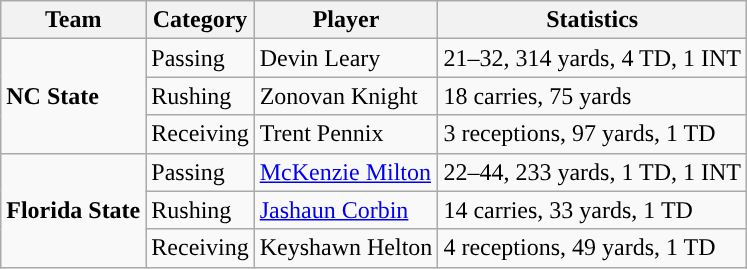<table class="wikitable" style="float: left;">
<tr>
<th>Team</th>
<th>Category</th>
<th>Player</th>
<th>Statistics</th>
</tr>
<tr>
<td rowspan=3><strong>NC State</strong></td>
<td>Passing</td>
<td>Devin Leary</td>
<td>21–32, 314 yards, 4 TD, 1 INT</td>
</tr>
<tr>
<td>Rushing</td>
<td>Zonovan Knight</td>
<td>18 carries, 75 yards</td>
</tr>
<tr>
<td>Receiving</td>
<td>Trent Pennix</td>
<td>3 receptions, 97 yards, 1 TD</td>
</tr>
<tr>
<td rowspan=3><strong>Florida State</strong></td>
<td>Passing</td>
<td><a href='#'>McKenzie Milton</a></td>
<td>22–44, 233 yards, 1 TD, 1 INT</td>
</tr>
<tr>
<td>Rushing</td>
<td><a href='#'>Jashaun Corbin</a></td>
<td>14 carries, 33 yards, 1 TD</td>
</tr>
<tr>
<td>Receiving</td>
<td>Keyshawn Helton</td>
<td>4 receptions, 49 yards, 1 TD</td>
</tr>
</table>
